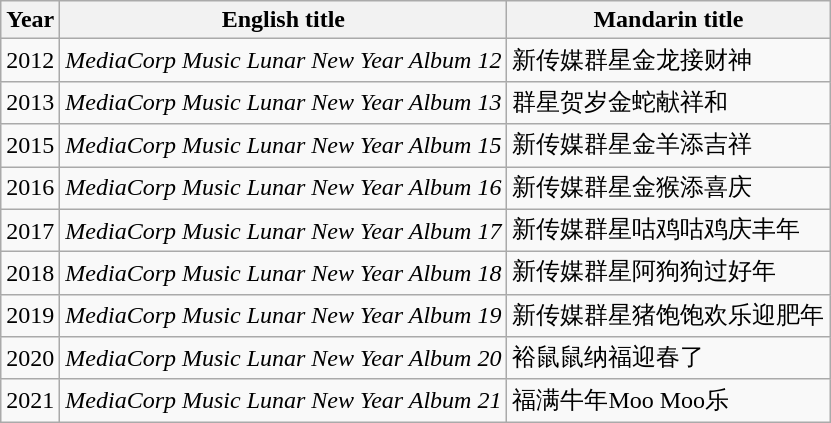<table class="wikitable sortable">
<tr>
<th>Year</th>
<th>English title</th>
<th>Mandarin title</th>
</tr>
<tr>
<td>2012</td>
<td><em>MediaCorp Music Lunar New Year Album 12</em></td>
<td>新传媒群星金龙接财神</td>
</tr>
<tr>
<td>2013</td>
<td><em>MediaCorp Music Lunar New Year Album 13</em></td>
<td>群星贺岁金蛇献祥和</td>
</tr>
<tr>
<td>2015</td>
<td><em>MediaCorp Music Lunar New Year Album 15</em></td>
<td>新传媒群星金羊添吉祥</td>
</tr>
<tr>
<td>2016</td>
<td><em>MediaCorp Music Lunar New Year Album 16</em></td>
<td>新传媒群星金猴添喜庆</td>
</tr>
<tr>
<td>2017</td>
<td><em>MediaCorp Music Lunar New Year Album 17</em></td>
<td>新传媒群星咕鸡咕鸡庆丰年</td>
</tr>
<tr>
<td>2018</td>
<td><em>MediaCorp Music Lunar New Year Album 18</em></td>
<td>新传媒群星阿狗狗过好年</td>
</tr>
<tr>
<td>2019</td>
<td><em>MediaCorp Music Lunar New Year Album 19</em></td>
<td>新传媒群星猪饱饱欢乐迎肥年</td>
</tr>
<tr>
<td>2020</td>
<td><em>MediaCorp Music Lunar New Year Album 20</em></td>
<td>裕鼠鼠纳福迎春了</td>
</tr>
<tr>
<td>2021</td>
<td><em>MediaCorp Music Lunar New Year Album 21</em></td>
<td>福满牛年Moo Moo乐</td>
</tr>
</table>
